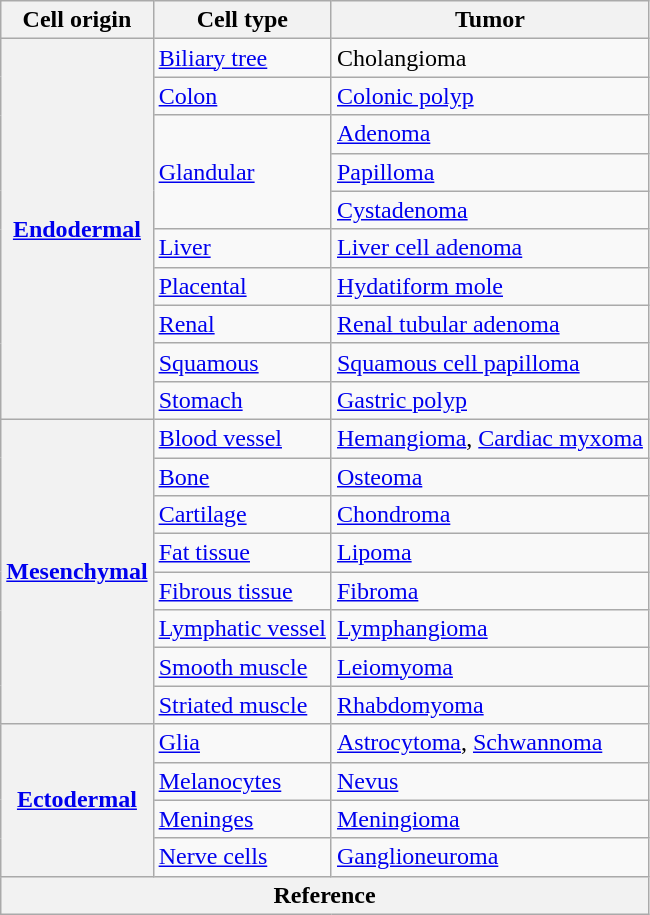<table class="wikitable mw-collapsible floatright">
<tr>
<th>Cell origin</th>
<th>Cell type</th>
<th>Tumor</th>
</tr>
<tr>
<th rowspan ="10"><a href='#'>Endodermal</a></th>
<td><a href='#'>Biliary tree</a></td>
<td>Cholangioma</td>
</tr>
<tr>
<td><a href='#'>Colon</a></td>
<td><a href='#'>Colonic polyp</a></td>
</tr>
<tr>
<td rowspan="3"><a href='#'>Glandular</a></td>
<td><a href='#'>Adenoma</a></td>
</tr>
<tr>
<td><a href='#'>Papilloma</a></td>
</tr>
<tr>
<td><a href='#'>Cystadenoma</a></td>
</tr>
<tr>
<td><a href='#'>Liver</a></td>
<td><a href='#'>Liver cell adenoma</a></td>
</tr>
<tr>
<td><a href='#'>Placental</a></td>
<td><a href='#'>Hydatiform mole</a></td>
</tr>
<tr>
<td><a href='#'>Renal</a></td>
<td><a href='#'>Renal tubular adenoma</a></td>
</tr>
<tr>
<td><a href='#'>Squamous</a></td>
<td><a href='#'>Squamous cell papilloma</a></td>
</tr>
<tr>
<td><a href='#'>Stomach</a></td>
<td><a href='#'>Gastric polyp</a></td>
</tr>
<tr>
<th rowspan ="8"><a href='#'>Mesenchymal</a></th>
<td><a href='#'>Blood vessel</a></td>
<td><a href='#'>Hemangioma</a>, <a href='#'>Cardiac myxoma</a></td>
</tr>
<tr>
<td><a href='#'>Bone</a></td>
<td><a href='#'>Osteoma</a></td>
</tr>
<tr>
<td><a href='#'>Cartilage</a></td>
<td><a href='#'>Chondroma</a></td>
</tr>
<tr>
<td><a href='#'>Fat tissue</a></td>
<td><a href='#'>Lipoma</a></td>
</tr>
<tr>
<td><a href='#'>Fibrous tissue</a></td>
<td><a href='#'>Fibroma</a></td>
</tr>
<tr>
<td><a href='#'>Lymphatic vessel</a></td>
<td><a href='#'>Lymphangioma</a></td>
</tr>
<tr>
<td><a href='#'>Smooth muscle</a></td>
<td><a href='#'>Leiomyoma</a></td>
</tr>
<tr>
<td><a href='#'>Striated muscle</a></td>
<td><a href='#'>Rhabdomyoma</a></td>
</tr>
<tr>
<th rowspan = "4"><a href='#'>Ectodermal</a></th>
<td><a href='#'>Glia</a></td>
<td><a href='#'>Astrocytoma</a>, <a href='#'>Schwannoma</a></td>
</tr>
<tr>
<td><a href='#'>Melanocytes</a></td>
<td><a href='#'>Nevus</a></td>
</tr>
<tr>
<td><a href='#'>Meninges</a></td>
<td><a href='#'>Meningioma</a></td>
</tr>
<tr>
<td><a href='#'>Nerve cells</a></td>
<td><a href='#'>Ganglioneuroma</a></td>
</tr>
<tr>
<th colspan="3">Reference</th>
</tr>
</table>
